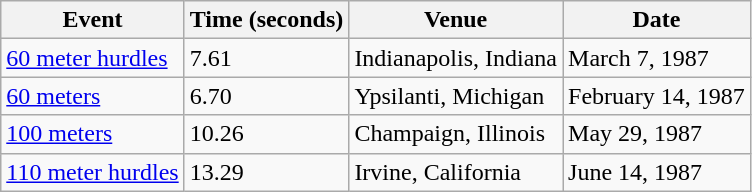<table class="wikitable">
<tr>
<th>Event</th>
<th>Time (seconds)</th>
<th>Venue</th>
<th>Date</th>
</tr>
<tr>
<td><a href='#'>60 meter hurdles</a></td>
<td>7.61</td>
<td>Indianapolis, Indiana</td>
<td>March 7, 1987</td>
</tr>
<tr>
<td><a href='#'>60 meters</a></td>
<td>6.70</td>
<td>Ypsilanti, Michigan</td>
<td>February 14, 1987</td>
</tr>
<tr>
<td><a href='#'>100 meters</a></td>
<td>10.26</td>
<td>Champaign, Illinois</td>
<td>May 29, 1987</td>
</tr>
<tr>
<td><a href='#'>110 meter hurdles</a></td>
<td>13.29</td>
<td>Irvine, California</td>
<td>June 14, 1987</td>
</tr>
</table>
